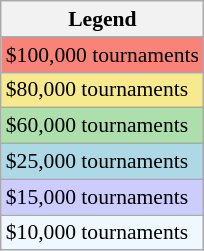<table class="wikitable" style="font-size:90%;">
<tr>
<th>Legend</th>
</tr>
<tr style="background:#f88379;">
<td>$100,000 tournaments</td>
</tr>
<tr style="background:#f7e98e;">
<td>$80,000 tournaments</td>
</tr>
<tr style="background:#addfad;">
<td>$60,000 tournaments</td>
</tr>
<tr style="background:lightblue;">
<td>$25,000 tournaments</td>
</tr>
<tr style="background:#ccf;">
<td>$15,000 tournaments</td>
</tr>
<tr style="background:#f0f8ff;">
<td>$10,000 tournaments</td>
</tr>
</table>
